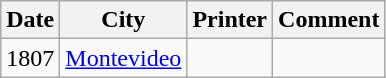<table class="wikitable">
<tr>
<th>Date</th>
<th>City</th>
<th>Printer</th>
<th>Comment</th>
</tr>
<tr>
<td>1807 </td>
<td><a href='#'>Montevideo</a></td>
<td></td>
<td></td>
</tr>
</table>
